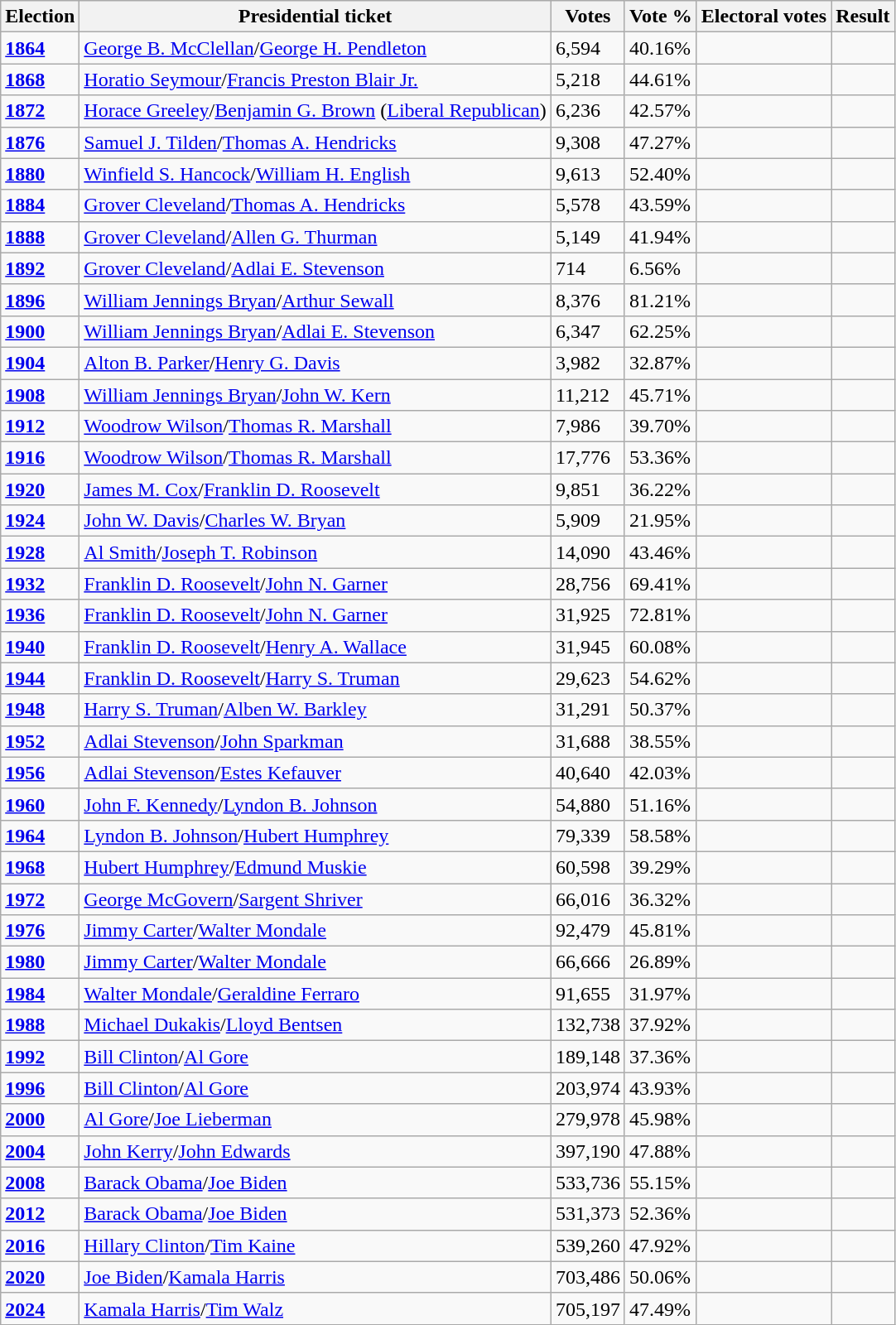<table class="wikitable">
<tr>
<th>Election</th>
<th>Presidential ticket</th>
<th>Votes</th>
<th>Vote %</th>
<th>Electoral votes</th>
<th>Result</th>
</tr>
<tr>
<td><strong><a href='#'>1864</a></strong></td>
<td><a href='#'>George B. McClellan</a>/<a href='#'>George H. Pendleton</a></td>
<td>6,594</td>
<td>40.16%</td>
<td></td>
<td></td>
</tr>
<tr>
<td><strong><a href='#'>1868</a></strong></td>
<td><a href='#'>Horatio Seymour</a>/<a href='#'>Francis Preston Blair Jr.</a></td>
<td>5,218</td>
<td>44.61%</td>
<td></td>
<td></td>
</tr>
<tr>
<td><strong><a href='#'>1872</a></strong></td>
<td><a href='#'>Horace Greeley</a>/<a href='#'>Benjamin G. Brown</a> (<a href='#'>Liberal Republican</a>)</td>
<td>6,236</td>
<td>42.57%</td>
<td></td>
<td></td>
</tr>
<tr>
<td><strong><a href='#'>1876</a></strong></td>
<td><a href='#'>Samuel J. Tilden</a>/<a href='#'>Thomas A. Hendricks</a></td>
<td>9,308</td>
<td>47.27%</td>
<td></td>
<td></td>
</tr>
<tr>
<td><strong><a href='#'>1880</a></strong></td>
<td><a href='#'>Winfield S. Hancock</a>/<a href='#'>William H. English</a></td>
<td>9,613</td>
<td>52.40%</td>
<td></td>
<td></td>
</tr>
<tr>
<td><strong><a href='#'>1884</a></strong></td>
<td><a href='#'>Grover Cleveland</a>/<a href='#'>Thomas A. Hendricks</a></td>
<td>5,578</td>
<td>43.59%</td>
<td></td>
<td></td>
</tr>
<tr>
<td><strong><a href='#'>1888</a></strong></td>
<td><a href='#'>Grover Cleveland</a>/<a href='#'>Allen G. Thurman</a></td>
<td>5,149</td>
<td>41.94%</td>
<td></td>
<td></td>
</tr>
<tr>
<td><strong><a href='#'>1892</a></strong></td>
<td><a href='#'>Grover Cleveland</a>/<a href='#'>Adlai E. Stevenson</a></td>
<td>714</td>
<td>6.56%</td>
<td></td>
<td></td>
</tr>
<tr>
<td><strong><a href='#'>1896</a></strong></td>
<td><a href='#'>William Jennings Bryan</a>/<a href='#'>Arthur Sewall</a></td>
<td>8,376</td>
<td>81.21%</td>
<td></td>
<td></td>
</tr>
<tr>
<td><strong><a href='#'>1900</a></strong></td>
<td><a href='#'>William Jennings Bryan</a>/<a href='#'>Adlai E. Stevenson</a></td>
<td>6,347</td>
<td>62.25%</td>
<td></td>
<td></td>
</tr>
<tr>
<td><strong><a href='#'>1904</a></strong></td>
<td><a href='#'>Alton B. Parker</a>/<a href='#'>Henry G. Davis</a></td>
<td>3,982</td>
<td>32.87%</td>
<td></td>
<td></td>
</tr>
<tr>
<td><strong><a href='#'>1908</a></strong></td>
<td><a href='#'>William Jennings Bryan</a>/<a href='#'>John W. Kern</a></td>
<td>11,212</td>
<td>45.71%</td>
<td></td>
<td></td>
</tr>
<tr>
<td><strong><a href='#'>1912</a></strong></td>
<td><a href='#'>Woodrow Wilson</a>/<a href='#'>Thomas R. Marshall</a></td>
<td>7,986</td>
<td>39.70%</td>
<td></td>
<td></td>
</tr>
<tr>
<td><strong><a href='#'>1916</a></strong></td>
<td><a href='#'>Woodrow Wilson</a>/<a href='#'>Thomas R. Marshall</a></td>
<td>17,776</td>
<td>53.36%</td>
<td></td>
<td></td>
</tr>
<tr>
<td><strong><a href='#'>1920</a></strong></td>
<td><a href='#'>James M. Cox</a>/<a href='#'>Franklin D. Roosevelt</a></td>
<td>9,851</td>
<td>36.22%</td>
<td></td>
<td></td>
</tr>
<tr>
<td><strong><a href='#'>1924</a></strong></td>
<td><a href='#'>John W. Davis</a>/<a href='#'>Charles W. Bryan</a></td>
<td>5,909</td>
<td>21.95%</td>
<td></td>
<td></td>
</tr>
<tr>
<td><strong><a href='#'>1928</a></strong></td>
<td><a href='#'>Al Smith</a>/<a href='#'>Joseph T. Robinson</a></td>
<td>14,090</td>
<td>43.46%</td>
<td></td>
<td></td>
</tr>
<tr>
<td><strong><a href='#'>1932</a></strong></td>
<td><a href='#'>Franklin D. Roosevelt</a>/<a href='#'>John N. Garner</a></td>
<td>28,756</td>
<td>69.41%</td>
<td></td>
<td></td>
</tr>
<tr>
<td><strong><a href='#'>1936</a></strong></td>
<td><a href='#'>Franklin D. Roosevelt</a>/<a href='#'>John N. Garner</a></td>
<td>31,925</td>
<td>72.81%</td>
<td></td>
<td></td>
</tr>
<tr>
<td><strong><a href='#'>1940</a></strong></td>
<td><a href='#'>Franklin D. Roosevelt</a>/<a href='#'>Henry A. Wallace</a></td>
<td>31,945</td>
<td>60.08%</td>
<td></td>
<td></td>
</tr>
<tr>
<td><strong><a href='#'>1944</a></strong></td>
<td><a href='#'>Franklin D. Roosevelt</a>/<a href='#'>Harry S. Truman</a></td>
<td>29,623</td>
<td>54.62%</td>
<td></td>
<td></td>
</tr>
<tr>
<td><strong><a href='#'>1948</a></strong></td>
<td><a href='#'>Harry S. Truman</a>/<a href='#'>Alben W. Barkley</a></td>
<td>31,291</td>
<td>50.37%</td>
<td></td>
<td></td>
</tr>
<tr>
<td><strong><a href='#'>1952</a></strong></td>
<td><a href='#'>Adlai Stevenson</a>/<a href='#'>John Sparkman</a></td>
<td>31,688</td>
<td>38.55%</td>
<td></td>
<td></td>
</tr>
<tr>
<td><strong><a href='#'>1956</a></strong></td>
<td><a href='#'>Adlai Stevenson</a>/<a href='#'>Estes Kefauver</a></td>
<td>40,640</td>
<td>42.03%</td>
<td></td>
<td></td>
</tr>
<tr>
<td><strong><a href='#'>1960</a></strong></td>
<td><a href='#'>John F. Kennedy</a>/<a href='#'>Lyndon B. Johnson</a></td>
<td>54,880</td>
<td>51.16%</td>
<td></td>
<td></td>
</tr>
<tr>
<td><strong><a href='#'>1964</a></strong></td>
<td><a href='#'>Lyndon B. Johnson</a>/<a href='#'>Hubert Humphrey</a></td>
<td>79,339</td>
<td>58.58%</td>
<td></td>
<td></td>
</tr>
<tr>
<td><strong><a href='#'>1968</a></strong></td>
<td><a href='#'>Hubert Humphrey</a>/<a href='#'>Edmund Muskie</a></td>
<td>60,598</td>
<td>39.29%</td>
<td></td>
<td></td>
</tr>
<tr>
<td><strong><a href='#'>1972</a></strong></td>
<td><a href='#'>George McGovern</a>/<a href='#'>Sargent Shriver</a></td>
<td>66,016</td>
<td>36.32%</td>
<td></td>
<td></td>
</tr>
<tr>
<td><strong><a href='#'>1976</a></strong></td>
<td><a href='#'>Jimmy Carter</a>/<a href='#'>Walter Mondale</a></td>
<td>92,479</td>
<td>45.81%</td>
<td></td>
<td></td>
</tr>
<tr>
<td><strong><a href='#'>1980</a></strong></td>
<td><a href='#'>Jimmy Carter</a>/<a href='#'>Walter Mondale</a></td>
<td>66,666</td>
<td>26.89%</td>
<td></td>
<td></td>
</tr>
<tr>
<td><strong><a href='#'>1984</a></strong></td>
<td><a href='#'>Walter Mondale</a>/<a href='#'>Geraldine Ferraro</a></td>
<td>91,655</td>
<td>31.97%</td>
<td></td>
<td></td>
</tr>
<tr>
<td><strong><a href='#'>1988</a></strong></td>
<td><a href='#'>Michael Dukakis</a>/<a href='#'>Lloyd Bentsen</a></td>
<td>132,738</td>
<td>37.92%</td>
<td></td>
<td></td>
</tr>
<tr>
<td><strong><a href='#'>1992</a></strong></td>
<td><a href='#'>Bill Clinton</a>/<a href='#'>Al Gore</a></td>
<td>189,148</td>
<td>37.36%</td>
<td></td>
<td></td>
</tr>
<tr>
<td><strong><a href='#'>1996</a></strong></td>
<td><a href='#'>Bill Clinton</a>/<a href='#'>Al Gore</a></td>
<td>203,974</td>
<td>43.93%</td>
<td></td>
<td></td>
</tr>
<tr>
<td><strong><a href='#'>2000</a></strong></td>
<td><a href='#'>Al Gore</a>/<a href='#'>Joe Lieberman</a></td>
<td>279,978</td>
<td>45.98%</td>
<td></td>
<td></td>
</tr>
<tr>
<td><strong><a href='#'>2004</a></strong></td>
<td><a href='#'>John Kerry</a>/<a href='#'>John Edwards</a></td>
<td>397,190</td>
<td>47.88%</td>
<td></td>
<td></td>
</tr>
<tr>
<td><strong><a href='#'>2008</a></strong></td>
<td><a href='#'>Barack Obama</a>/<a href='#'>Joe Biden</a></td>
<td>533,736</td>
<td>55.15%</td>
<td></td>
<td></td>
</tr>
<tr>
<td><strong><a href='#'>2012</a></strong></td>
<td><a href='#'>Barack Obama</a>/<a href='#'>Joe Biden</a></td>
<td>531,373</td>
<td>52.36%</td>
<td></td>
<td></td>
</tr>
<tr>
<td><strong><a href='#'>2016</a></strong></td>
<td><a href='#'>Hillary Clinton</a>/<a href='#'>Tim Kaine</a></td>
<td>539,260</td>
<td>47.92%</td>
<td></td>
<td></td>
</tr>
<tr>
<td><strong><a href='#'>2020</a></strong></td>
<td><a href='#'>Joe Biden</a>/<a href='#'>Kamala Harris</a></td>
<td>703,486</td>
<td>50.06%</td>
<td></td>
<td></td>
</tr>
<tr>
<td><strong><a href='#'>2024</a></strong></td>
<td><a href='#'>Kamala Harris</a>/<a href='#'>Tim Walz</a></td>
<td>705,197</td>
<td>47.49%</td>
<td></td>
<td></td>
</tr>
</table>
